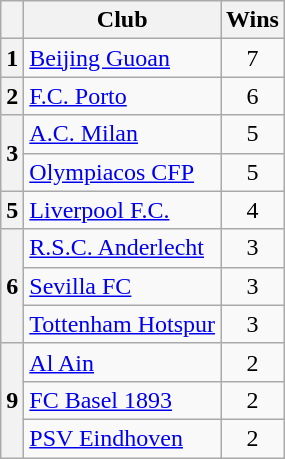<table class="wikitable" style="float:left; margin-right:1em;">
<tr>
<th></th>
<th>Club</th>
<th>Wins</th>
</tr>
<tr>
<th>1</th>
<td> <a href='#'>Beijing Guoan</a></td>
<td align=center>7</td>
</tr>
<tr>
<th>2</th>
<td> <a href='#'>F.C. Porto</a></td>
<td align=center>6</td>
</tr>
<tr>
<th rowspan=2>3</th>
<td> <a href='#'>A.C. Milan</a></td>
<td align=center>5</td>
</tr>
<tr>
<td> <a href='#'>Olympiacos CFP</a></td>
<td align=center>5</td>
</tr>
<tr>
<th>5</th>
<td> <a href='#'>Liverpool F.C.</a></td>
<td align=center>4</td>
</tr>
<tr>
<th rowspan=3>6</th>
<td> <a href='#'>R.S.C. Anderlecht</a></td>
<td align=center>3</td>
</tr>
<tr>
<td> <a href='#'>Sevilla FC</a></td>
<td align=center>3</td>
</tr>
<tr>
<td> <a href='#'>Tottenham Hotspur</a></td>
<td align=center>3</td>
</tr>
<tr>
<th rowspan=3>9</th>
<td> <a href='#'>Al Ain</a></td>
<td align=center>2</td>
</tr>
<tr>
<td> <a href='#'>FC Basel 1893</a></td>
<td align=center>2</td>
</tr>
<tr>
<td> <a href='#'>PSV Eindhoven</a></td>
<td align=center>2</td>
</tr>
</table>
